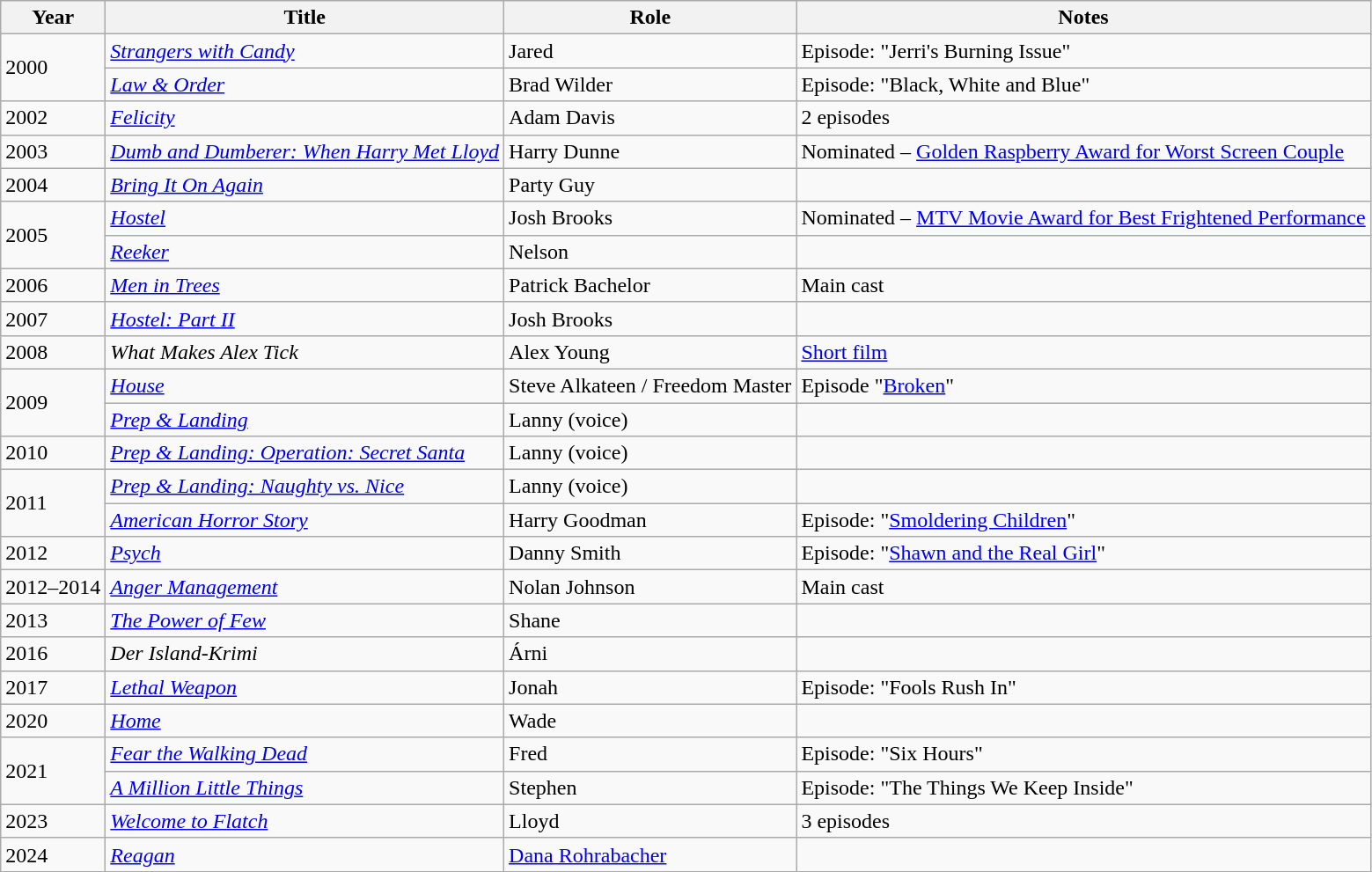<table class="wikitable sortable">
<tr>
<th>Year</th>
<th>Title</th>
<th>Role</th>
<th>Notes</th>
</tr>
<tr>
<td rowspan="2">2000</td>
<td><em><a href='#'>Strangers with Candy</a></em></td>
<td>Jared</td>
<td>Episode: "Jerri's Burning Issue"</td>
</tr>
<tr>
<td><em><a href='#'>Law & Order</a></em></td>
<td>Brad Wilder</td>
<td>Episode: "Black, White and Blue"</td>
</tr>
<tr>
<td>2002</td>
<td><em><a href='#'>Felicity</a></em></td>
<td>Adam Davis</td>
<td>2 episodes</td>
</tr>
<tr>
<td>2003</td>
<td><em><a href='#'>Dumb and Dumberer: When Harry Met Lloyd</a></em></td>
<td>Harry Dunne</td>
<td>Nominated – <a href='#'>Golden Raspberry Award for Worst Screen Couple</a></td>
</tr>
<tr>
<td>2004</td>
<td><em><a href='#'>Bring It On Again</a></em></td>
<td>Party Guy</td>
<td></td>
</tr>
<tr>
<td rowspan="2">2005</td>
<td><em><a href='#'>Hostel</a></em></td>
<td>Josh Brooks</td>
<td>Nominated – <a href='#'>MTV Movie Award for Best Frightened Performance</a></td>
</tr>
<tr>
<td><em><a href='#'>Reeker</a></em></td>
<td>Nelson</td>
<td></td>
</tr>
<tr>
<td>2006</td>
<td><em><a href='#'>Men in Trees</a></em></td>
<td>Patrick Bachelor</td>
<td>Main cast</td>
</tr>
<tr>
<td>2007</td>
<td><em><a href='#'>Hostel: Part II</a></em></td>
<td>Josh Brooks</td>
<td></td>
</tr>
<tr>
<td>2008</td>
<td><em>What Makes Alex Tick</em></td>
<td>Alex Young</td>
<td><a href='#'>Short film</a></td>
</tr>
<tr>
<td rowspan="2">2009</td>
<td><em><a href='#'>House</a></em></td>
<td>Steve Alkateen / Freedom Master</td>
<td>Episode "<a href='#'>Broken</a>"</td>
</tr>
<tr>
<td><em><a href='#'>Prep & Landing</a></em></td>
<td>Lanny (voice)</td>
<td></td>
</tr>
<tr>
<td>2010</td>
<td><em><a href='#'>Prep & Landing: Operation: Secret Santa</a></em></td>
<td>Lanny (voice)</td>
<td></td>
</tr>
<tr>
<td rowspan="2">2011</td>
<td><em><a href='#'>Prep & Landing: Naughty vs. Nice</a></em></td>
<td>Lanny (voice)</td>
<td></td>
</tr>
<tr>
<td><em><a href='#'>American Horror Story</a></em></td>
<td>Harry Goodman</td>
<td>Episode: "<a href='#'>Smoldering Children</a>"</td>
</tr>
<tr>
<td>2012</td>
<td><em><a href='#'>Psych</a></em></td>
<td>Danny Smith</td>
<td>Episode: "<a href='#'>Shawn and the Real Girl</a>"</td>
</tr>
<tr>
<td>2012–2014</td>
<td><em><a href='#'>Anger Management</a></em></td>
<td>Nolan Johnson</td>
<td>Main cast</td>
</tr>
<tr>
<td>2013</td>
<td><em><a href='#'>The Power of Few</a></em></td>
<td>Shane</td>
<td></td>
</tr>
<tr>
<td>2016</td>
<td><em>Der Island-Krimi</em></td>
<td>Árni</td>
<td></td>
</tr>
<tr>
<td>2017</td>
<td><em><a href='#'>Lethal Weapon</a></em></td>
<td>Jonah</td>
<td>Episode: "Fools Rush In"</td>
</tr>
<tr>
<td>2020</td>
<td><em><a href='#'>Home</a></em></td>
<td>Wade</td>
<td></td>
</tr>
<tr>
<td rowspan="2">2021</td>
<td><em><a href='#'>Fear the Walking Dead</a></em></td>
<td>Fred</td>
<td>Episode: "Six Hours"</td>
</tr>
<tr>
<td><em><a href='#'>A Million Little Things</a></em></td>
<td>Stephen</td>
<td>Episode: "The Things We Keep Inside"</td>
</tr>
<tr>
<td>2023</td>
<td><em><a href='#'>Welcome to Flatch</a></em></td>
<td>Lloyd</td>
<td>3 episodes</td>
</tr>
<tr>
<td>2024</td>
<td><em><a href='#'>Reagan</a></em></td>
<td><a href='#'>Dana Rohrabacher</a></td>
<td></td>
</tr>
</table>
